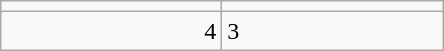<table class="wikitable">
<tr>
<td align=center width=140></td>
<td align=center width=140></td>
</tr>
<tr>
<td align=right>4</td>
<td>3</td>
</tr>
</table>
